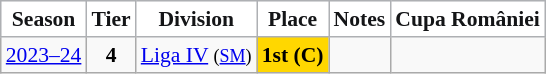<table class="wikitable" style="text-align:center; font-size:90%">
<tr>
<th style="background:#ffffff;color:#141517;border:1px solid #aeb0b3;">Season</th>
<th style="background:#ffffff;color:#141517;border:1px solid #aeb0b3;">Tier</th>
<th style="background:#ffffff;color:#141517;border:1px solid #aeb0b3;">Division</th>
<th style="background:#ffffff;color:#141517;border:1px solid #aeb0b3;">Place</th>
<th style="background:#ffffff;color:#141517;border:1px solid #aeb0b3;">Notes</th>
<th style="background:#ffffff;color:#141517;border:1px solid #aeb0b3;">Cupa României</th>
</tr>
<tr>
<td><a href='#'>2023–24</a></td>
<td><strong>4</strong></td>
<td><a href='#'>Liga IV</a> <small>(<a href='#'>SM</a>)</small></td>
<td align=center bgcolor=gold><strong>1st (C)</strong></td>
<td></td>
<td></td>
</tr>
</table>
